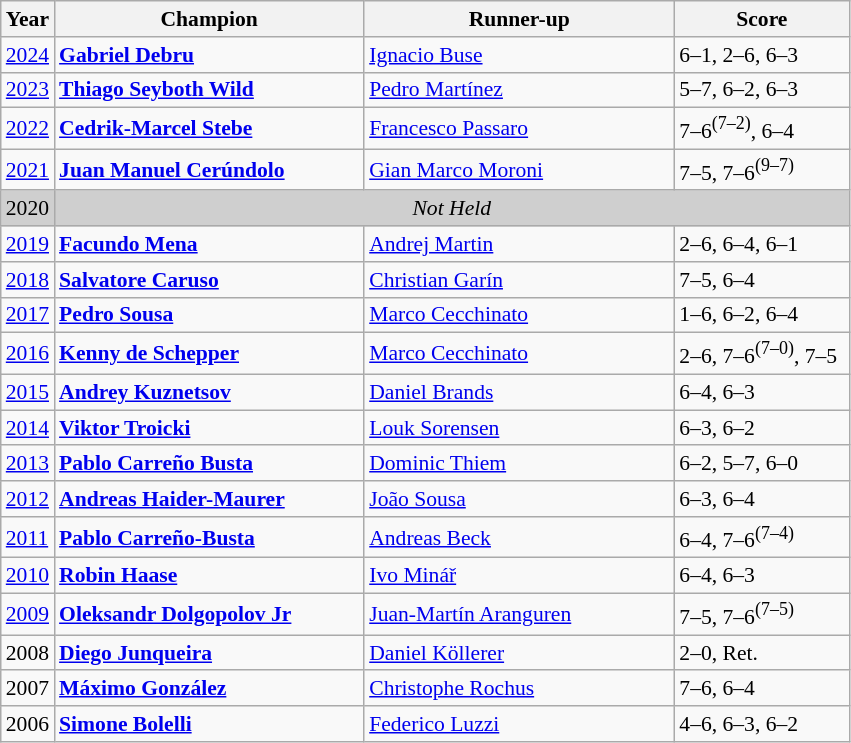<table class="wikitable" style="font-size:90%">
<tr>
<th>Year</th>
<th width="200">Champion</th>
<th width="200">Runner-up</th>
<th width="110">Score</th>
</tr>
<tr>
<td><a href='#'>2024</a></td>
<td> <strong><a href='#'>Gabriel Debru</a></strong></td>
<td> <a href='#'>Ignacio Buse</a></td>
<td>6–1, 2–6, 6–3</td>
</tr>
<tr>
<td><a href='#'>2023</a></td>
<td> <strong><a href='#'>Thiago Seyboth Wild</a></strong></td>
<td> <a href='#'>Pedro Martínez</a></td>
<td>5–7, 6–2, 6–3</td>
</tr>
<tr>
<td><a href='#'>2022</a></td>
<td> <strong><a href='#'>Cedrik-Marcel Stebe</a></strong></td>
<td> <a href='#'>Francesco Passaro</a></td>
<td>7–6<sup>(7–2)</sup>, 6–4</td>
</tr>
<tr>
<td><a href='#'>2021</a></td>
<td> <strong><a href='#'>Juan Manuel Cerúndolo</a></strong></td>
<td> <a href='#'>Gian Marco Moroni</a></td>
<td>7–5, 7–6<sup>(9–7)</sup></td>
</tr>
<tr>
<td style="background:#cfcfcf">2020</td>
<td colspan=3 align=center style="background:#cfcfcf"><em>Not Held</em></td>
</tr>
<tr>
<td><a href='#'>2019</a></td>
<td> <strong><a href='#'>Facundo Mena</a></strong></td>
<td> <a href='#'>Andrej Martin</a></td>
<td>2–6, 6–4, 6–1</td>
</tr>
<tr>
<td><a href='#'>2018</a></td>
<td> <strong><a href='#'>Salvatore Caruso</a></strong></td>
<td> <a href='#'>Christian Garín</a></td>
<td>7–5, 6–4</td>
</tr>
<tr>
<td><a href='#'>2017</a></td>
<td> <strong><a href='#'>Pedro Sousa</a></strong></td>
<td> <a href='#'>Marco Cecchinato</a></td>
<td>1–6, 6–2, 6–4</td>
</tr>
<tr>
<td><a href='#'>2016</a></td>
<td> <strong><a href='#'>Kenny de Schepper</a></strong></td>
<td> <a href='#'>Marco Cecchinato</a></td>
<td>2–6, 7–6<sup>(7–0)</sup>, 7–5</td>
</tr>
<tr>
<td><a href='#'>2015</a></td>
<td> <strong><a href='#'>Andrey Kuznetsov</a></strong></td>
<td> <a href='#'>Daniel Brands</a></td>
<td>6–4, 6–3</td>
</tr>
<tr>
<td><a href='#'>2014</a></td>
<td> <strong><a href='#'>Viktor Troicki</a></strong></td>
<td> <a href='#'>Louk Sorensen</a></td>
<td>6–3, 6–2</td>
</tr>
<tr>
<td><a href='#'>2013</a></td>
<td> <strong><a href='#'>Pablo Carreño Busta</a></strong></td>
<td> <a href='#'>Dominic Thiem</a></td>
<td>6–2, 5–7, 6–0</td>
</tr>
<tr>
<td><a href='#'>2012</a></td>
<td> <strong><a href='#'>Andreas Haider-Maurer</a></strong></td>
<td> <a href='#'>João Sousa</a></td>
<td>6–3, 6–4</td>
</tr>
<tr>
<td><a href='#'>2011</a></td>
<td> <strong><a href='#'>Pablo Carreño-Busta</a></strong></td>
<td> <a href='#'>Andreas Beck</a></td>
<td>6–4, 7–6<sup>(7–4)</sup></td>
</tr>
<tr>
<td><a href='#'>2010</a></td>
<td> <strong><a href='#'>Robin Haase</a></strong></td>
<td> <a href='#'>Ivo Minář</a></td>
<td>6–4, 6–3</td>
</tr>
<tr>
<td><a href='#'>2009</a></td>
<td> <strong><a href='#'>Oleksandr Dolgopolov Jr</a></strong></td>
<td> <a href='#'>Juan-Martín Aranguren</a></td>
<td>7–5, 7–6<sup>(7–5)</sup></td>
</tr>
<tr>
<td>2008</td>
<td> <strong><a href='#'>Diego Junqueira</a></strong></td>
<td> <a href='#'>Daniel Köllerer</a></td>
<td>2–0, Ret.</td>
</tr>
<tr>
<td>2007</td>
<td> <strong><a href='#'>Máximo González</a></strong></td>
<td> <a href='#'>Christophe Rochus</a></td>
<td>7–6, 6–4</td>
</tr>
<tr>
<td>2006</td>
<td> <strong><a href='#'>Simone Bolelli</a></strong></td>
<td> <a href='#'>Federico Luzzi</a></td>
<td>4–6, 6–3, 6–2</td>
</tr>
</table>
